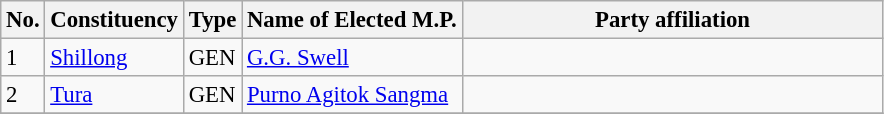<table class="wikitable" style="font-size:95%;">
<tr>
<th>No.</th>
<th>Constituency</th>
<th>Type</th>
<th>Name of Elected M.P.</th>
<th colspan="2" style="width:18em">Party affiliation</th>
</tr>
<tr>
<td>1</td>
<td><a href='#'>Shillong</a></td>
<td>GEN</td>
<td><a href='#'>G.G. Swell</a></td>
<td></td>
</tr>
<tr>
<td>2</td>
<td><a href='#'>Tura</a></td>
<td>GEN</td>
<td><a href='#'>Purno Agitok Sangma</a></td>
<td></td>
</tr>
<tr>
</tr>
</table>
